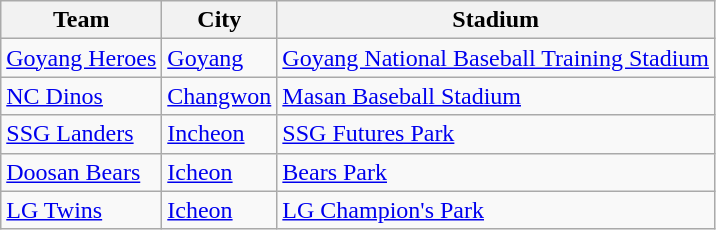<table class = "wikitable sortable">
<tr>
<th>Team</th>
<th>City</th>
<th>Stadium</th>
</tr>
<tr>
<td><a href='#'>Goyang Heroes</a></td>
<td><a href='#'>Goyang</a></td>
<td><a href='#'>Goyang National Baseball Training Stadium</a></td>
</tr>
<tr>
<td><a href='#'>NC Dinos</a></td>
<td><a href='#'>Changwon</a></td>
<td><a href='#'>Masan Baseball Stadium</a></td>
</tr>
<tr>
<td><a href='#'>SSG Landers</a></td>
<td><a href='#'>Incheon</a></td>
<td><a href='#'>SSG Futures Park</a></td>
</tr>
<tr>
<td><a href='#'>Doosan Bears</a></td>
<td><a href='#'>Icheon</a></td>
<td><a href='#'>Bears Park</a></td>
</tr>
<tr>
<td><a href='#'>LG Twins</a></td>
<td><a href='#'>Icheon</a></td>
<td><a href='#'>LG Champion's Park</a></td>
</tr>
</table>
